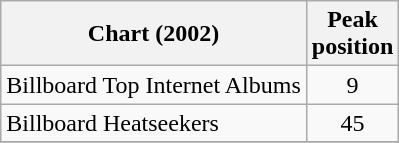<table class="wikitable">
<tr>
<th>Chart (2002)</th>
<th>Peak<br>position</th>
</tr>
<tr>
<td>Billboard Top Internet Albums</td>
<td align="center">9</td>
</tr>
<tr>
<td>Billboard Heatseekers</td>
<td align="center">45</td>
</tr>
<tr>
</tr>
</table>
